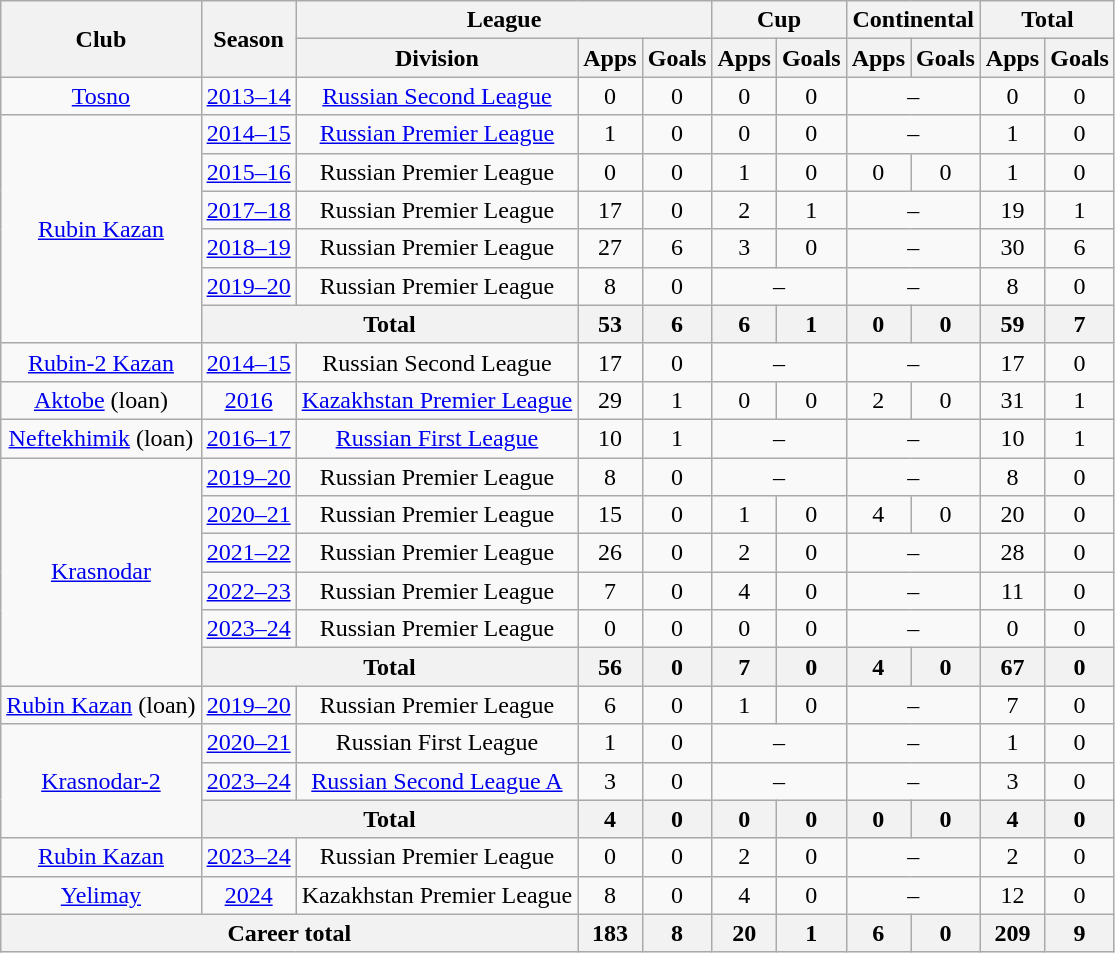<table class="wikitable" style="text-align: center;">
<tr>
<th rowspan=2>Club</th>
<th rowspan=2>Season</th>
<th colspan=3>League</th>
<th colspan=2>Cup</th>
<th colspan=2>Continental</th>
<th colspan=2>Total</th>
</tr>
<tr>
<th>Division</th>
<th>Apps</th>
<th>Goals</th>
<th>Apps</th>
<th>Goals</th>
<th>Apps</th>
<th>Goals</th>
<th>Apps</th>
<th>Goals</th>
</tr>
<tr>
<td><a href='#'>Tosno</a></td>
<td><a href='#'>2013–14</a></td>
<td><a href='#'>Russian Second League</a></td>
<td>0</td>
<td>0</td>
<td>0</td>
<td>0</td>
<td colspan=2>–</td>
<td>0</td>
<td>0</td>
</tr>
<tr>
<td rowspan="6"><a href='#'>Rubin Kazan</a></td>
<td><a href='#'>2014–15</a></td>
<td><a href='#'>Russian Premier League</a></td>
<td>1</td>
<td>0</td>
<td>0</td>
<td>0</td>
<td colspan=2>–</td>
<td>1</td>
<td>0</td>
</tr>
<tr>
<td><a href='#'>2015–16</a></td>
<td>Russian Premier League</td>
<td>0</td>
<td>0</td>
<td>1</td>
<td>0</td>
<td>0</td>
<td>0</td>
<td>1</td>
<td>0</td>
</tr>
<tr>
<td><a href='#'>2017–18</a></td>
<td>Russian Premier League</td>
<td>17</td>
<td>0</td>
<td>2</td>
<td>1</td>
<td colspan=2>–</td>
<td>19</td>
<td>1</td>
</tr>
<tr>
<td><a href='#'>2018–19</a></td>
<td>Russian Premier League</td>
<td>27</td>
<td>6</td>
<td>3</td>
<td>0</td>
<td colspan=2>–</td>
<td>30</td>
<td>6</td>
</tr>
<tr>
<td><a href='#'>2019–20</a></td>
<td>Russian Premier League</td>
<td>8</td>
<td>0</td>
<td colspan=2>–</td>
<td colspan=2>–</td>
<td>8</td>
<td>0</td>
</tr>
<tr>
<th colspan=2>Total</th>
<th>53</th>
<th>6</th>
<th>6</th>
<th>1</th>
<th>0</th>
<th>0</th>
<th>59</th>
<th>7</th>
</tr>
<tr>
<td><a href='#'>Rubin-2 Kazan</a></td>
<td><a href='#'>2014–15</a></td>
<td>Russian Second League</td>
<td>17</td>
<td>0</td>
<td colspan=2>–</td>
<td colspan=2>–</td>
<td>17</td>
<td>0</td>
</tr>
<tr>
<td><a href='#'>Aktobe</a> (loan)</td>
<td><a href='#'>2016</a></td>
<td><a href='#'>Kazakhstan Premier League</a></td>
<td>29</td>
<td>1</td>
<td>0</td>
<td>0</td>
<td>2</td>
<td>0</td>
<td>31</td>
<td>1</td>
</tr>
<tr>
<td><a href='#'>Neftekhimik</a> (loan)</td>
<td><a href='#'>2016–17</a></td>
<td><a href='#'>Russian First League</a></td>
<td>10</td>
<td>1</td>
<td colspan=2>–</td>
<td colspan=2>–</td>
<td>10</td>
<td>1</td>
</tr>
<tr>
<td rowspan="6"><a href='#'>Krasnodar</a></td>
<td><a href='#'>2019–20</a></td>
<td>Russian Premier League</td>
<td>8</td>
<td>0</td>
<td colspan=2>–</td>
<td colspan=2>–</td>
<td>8</td>
<td>0</td>
</tr>
<tr>
<td><a href='#'>2020–21</a></td>
<td>Russian Premier League</td>
<td>15</td>
<td>0</td>
<td>1</td>
<td>0</td>
<td>4</td>
<td>0</td>
<td>20</td>
<td>0</td>
</tr>
<tr>
<td><a href='#'>2021–22</a></td>
<td>Russian Premier League</td>
<td>26</td>
<td>0</td>
<td>2</td>
<td>0</td>
<td colspan=2>–</td>
<td>28</td>
<td>0</td>
</tr>
<tr>
<td><a href='#'>2022–23</a></td>
<td>Russian Premier League</td>
<td>7</td>
<td>0</td>
<td>4</td>
<td>0</td>
<td colspan=2>–</td>
<td>11</td>
<td>0</td>
</tr>
<tr>
<td><a href='#'>2023–24</a></td>
<td>Russian Premier League</td>
<td>0</td>
<td>0</td>
<td>0</td>
<td>0</td>
<td colspan=2>–</td>
<td>0</td>
<td>0</td>
</tr>
<tr>
<th colspan=2>Total</th>
<th>56</th>
<th>0</th>
<th>7</th>
<th>0</th>
<th>4</th>
<th>0</th>
<th>67</th>
<th>0</th>
</tr>
<tr>
<td><a href='#'>Rubin Kazan</a> (loan)</td>
<td><a href='#'>2019–20</a></td>
<td>Russian Premier League</td>
<td>6</td>
<td>0</td>
<td>1</td>
<td>0</td>
<td colspan=2>–</td>
<td>7</td>
<td>0</td>
</tr>
<tr>
<td rowspan="3"><a href='#'>Krasnodar-2</a></td>
<td><a href='#'>2020–21</a></td>
<td>Russian First League</td>
<td>1</td>
<td>0</td>
<td colspan=2>–</td>
<td colspan=2>–</td>
<td>1</td>
<td>0</td>
</tr>
<tr>
<td><a href='#'>2023–24</a></td>
<td><a href='#'>Russian Second League A</a></td>
<td>3</td>
<td>0</td>
<td colspan=2>–</td>
<td colspan=2>–</td>
<td>3</td>
<td>0</td>
</tr>
<tr>
<th colspan=2>Total</th>
<th>4</th>
<th>0</th>
<th>0</th>
<th>0</th>
<th>0</th>
<th>0</th>
<th>4</th>
<th>0</th>
</tr>
<tr>
<td><a href='#'>Rubin Kazan</a></td>
<td><a href='#'>2023–24</a></td>
<td>Russian Premier League</td>
<td>0</td>
<td>0</td>
<td>2</td>
<td>0</td>
<td colspan=2>–</td>
<td>2</td>
<td>0</td>
</tr>
<tr>
<td><a href='#'>Yelimay</a></td>
<td><a href='#'>2024</a></td>
<td>Kazakhstan Premier League</td>
<td>8</td>
<td>0</td>
<td>4</td>
<td>0</td>
<td colspan=2>–</td>
<td>12</td>
<td>0</td>
</tr>
<tr>
<th colspan=3>Career total</th>
<th>183</th>
<th>8</th>
<th>20</th>
<th>1</th>
<th>6</th>
<th>0</th>
<th>209</th>
<th>9</th>
</tr>
</table>
